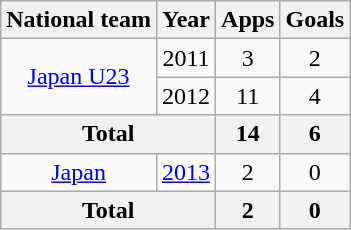<table class="wikitable" style="text-align:center">
<tr>
<th>National team</th>
<th>Year</th>
<th>Apps</th>
<th>Goals</th>
</tr>
<tr>
<td rowspan="2"><a href='#'>Japan U23</a></td>
<td>2011</td>
<td>3</td>
<td>2</td>
</tr>
<tr>
<td>2012</td>
<td>11</td>
<td>4</td>
</tr>
<tr>
<th colspan="2">Total</th>
<th>14</th>
<th>6</th>
</tr>
<tr>
<td><a href='#'>Japan</a></td>
<td><a href='#'>2013</a></td>
<td>2</td>
<td>0</td>
</tr>
<tr>
<th colspan="2">Total</th>
<th>2</th>
<th>0</th>
</tr>
</table>
